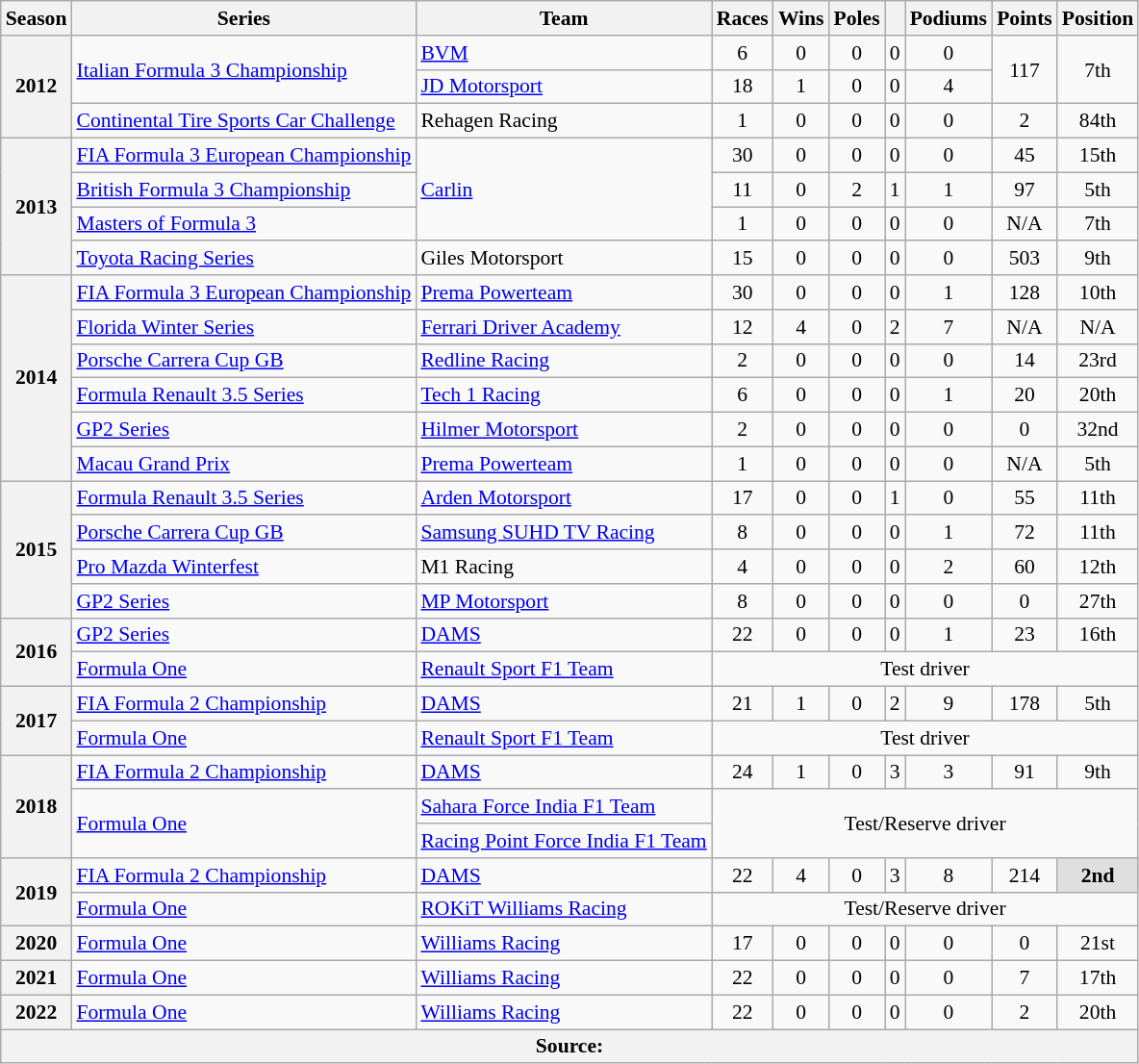<table class="wikitable" style="font-size: 90%; text-align:center">
<tr>
<th>Season</th>
<th>Series</th>
<th>Team</th>
<th>Races</th>
<th>Wins</th>
<th>Poles</th>
<th></th>
<th>Podiums</th>
<th>Points</th>
<th>Position</th>
</tr>
<tr>
<th rowspan="3">2012</th>
<td rowspan="2" align="left"><a href='#'>Italian Formula 3 Championship</a></td>
<td align=left><a href='#'>BVM</a></td>
<td>6</td>
<td>0</td>
<td>0</td>
<td>0</td>
<td>0</td>
<td rowspan="2">117</td>
<td rowspan="2">7th</td>
</tr>
<tr>
<td align=left><a href='#'>JD Motorsport</a></td>
<td>18</td>
<td>1</td>
<td>0</td>
<td>0</td>
<td>4</td>
</tr>
<tr>
<td align=left><a href='#'>Continental Tire Sports Car Challenge</a></td>
<td align=left>Rehagen Racing</td>
<td>1</td>
<td>0</td>
<td>0</td>
<td>0</td>
<td>0</td>
<td>2</td>
<td>84th</td>
</tr>
<tr>
<th rowspan=4>2013</th>
<td align=left><a href='#'>FIA Formula 3 European Championship</a></td>
<td align=left rowspan=3><a href='#'>Carlin</a></td>
<td>30</td>
<td>0</td>
<td>0</td>
<td>0</td>
<td>0</td>
<td>45</td>
<td>15th</td>
</tr>
<tr>
<td align=left><a href='#'>British Formula 3 Championship</a></td>
<td>11</td>
<td>0</td>
<td>2</td>
<td>1</td>
<td>1</td>
<td>97</td>
<td>5th</td>
</tr>
<tr>
<td align=left><a href='#'>Masters of Formula 3</a></td>
<td>1</td>
<td>0</td>
<td>0</td>
<td>0</td>
<td>0</td>
<td>N/A</td>
<td>7th</td>
</tr>
<tr>
<td align=left><a href='#'>Toyota Racing Series</a></td>
<td align=left>Giles Motorsport</td>
<td>15</td>
<td>0</td>
<td>0</td>
<td>0</td>
<td>0</td>
<td>503</td>
<td>9th</td>
</tr>
<tr>
<th rowspan=6>2014</th>
<td align=left><a href='#'>FIA Formula 3 European Championship</a></td>
<td align=left><a href='#'>Prema Powerteam</a></td>
<td>30</td>
<td>0</td>
<td>0</td>
<td>0</td>
<td>1</td>
<td>128</td>
<td>10th</td>
</tr>
<tr>
<td align=left><a href='#'>Florida Winter Series</a></td>
<td align=left><a href='#'>Ferrari Driver Academy</a></td>
<td>12</td>
<td>4</td>
<td>0</td>
<td>2</td>
<td>7</td>
<td>N/A</td>
<td>N/A</td>
</tr>
<tr>
<td align=left><a href='#'>Porsche Carrera Cup GB</a></td>
<td align=left><a href='#'>Redline Racing</a></td>
<td>2</td>
<td>0</td>
<td>0</td>
<td>0</td>
<td>0</td>
<td>14</td>
<td>23rd</td>
</tr>
<tr>
<td align=left><a href='#'>Formula Renault 3.5 Series</a></td>
<td align=left><a href='#'>Tech 1 Racing</a></td>
<td>6</td>
<td>0</td>
<td>0</td>
<td>0</td>
<td>1</td>
<td>20</td>
<td>20th</td>
</tr>
<tr>
<td align=left><a href='#'>GP2 Series</a></td>
<td align=left><a href='#'>Hilmer Motorsport</a></td>
<td>2</td>
<td>0</td>
<td>0</td>
<td>0</td>
<td>0</td>
<td>0</td>
<td>32nd</td>
</tr>
<tr>
<td align=left><a href='#'>Macau Grand Prix</a></td>
<td align=left><a href='#'>Prema Powerteam</a></td>
<td>1</td>
<td>0</td>
<td>0</td>
<td>0</td>
<td>0</td>
<td>N/A</td>
<td>5th</td>
</tr>
<tr>
<th rowspan="4">2015</th>
<td align=left><a href='#'>Formula Renault 3.5 Series</a></td>
<td align=left><a href='#'>Arden Motorsport</a></td>
<td>17</td>
<td>0</td>
<td>0</td>
<td>1</td>
<td>0</td>
<td>55</td>
<td>11th</td>
</tr>
<tr>
<td align=left><a href='#'>Porsche Carrera Cup GB</a></td>
<td align=left><a href='#'>Samsung SUHD TV Racing</a></td>
<td>8</td>
<td>0</td>
<td>0</td>
<td>0</td>
<td>1</td>
<td>72</td>
<td>11th</td>
</tr>
<tr>
<td align=left><a href='#'>Pro Mazda Winterfest</a></td>
<td align=left>M1 Racing</td>
<td>4</td>
<td>0</td>
<td>0</td>
<td>0</td>
<td>2</td>
<td>60</td>
<td>12th</td>
</tr>
<tr>
<td align=left><a href='#'>GP2 Series</a></td>
<td align=left><a href='#'>MP Motorsport</a></td>
<td>8</td>
<td>0</td>
<td>0</td>
<td>0</td>
<td>0</td>
<td>0</td>
<td>27th</td>
</tr>
<tr>
<th rowspan="2">2016</th>
<td align=left><a href='#'>GP2 Series</a></td>
<td align=left><a href='#'>DAMS</a></td>
<td>22</td>
<td>0</td>
<td>0</td>
<td>0</td>
<td>1</td>
<td>23</td>
<td>16th</td>
</tr>
<tr>
<td align=left><a href='#'>Formula One</a></td>
<td align=left><a href='#'>Renault Sport F1 Team</a></td>
<td colspan="7">Test driver</td>
</tr>
<tr>
<th rowspan="2">2017</th>
<td align="left"><a href='#'>FIA Formula 2 Championship</a></td>
<td align="left"><a href='#'>DAMS</a></td>
<td>21</td>
<td>1</td>
<td>0</td>
<td>2</td>
<td>9</td>
<td>178</td>
<td>5th</td>
</tr>
<tr>
<td align=left><a href='#'>Formula One</a></td>
<td align=left><a href='#'>Renault Sport F1 Team</a></td>
<td colspan="7">Test driver</td>
</tr>
<tr>
<th rowspan="3">2018</th>
<td align="left"><a href='#'>FIA Formula 2 Championship</a></td>
<td align="left"><a href='#'>DAMS</a></td>
<td>24</td>
<td>1</td>
<td>0</td>
<td>3</td>
<td>3</td>
<td>91</td>
<td>9th</td>
</tr>
<tr>
<td align=left rowspan="2"><a href='#'>Formula One</a></td>
<td align=left><a href='#'>Sahara Force India F1 Team</a></td>
<td colspan="7" rowspan="2">Test/Reserve driver</td>
</tr>
<tr>
<td align=left><a href='#'>Racing Point Force India F1 Team</a></td>
</tr>
<tr>
<th rowspan="2">2019</th>
<td align="left"><a href='#'>FIA Formula 2 Championship</a></td>
<td align="left"><a href='#'>DAMS</a></td>
<td>22</td>
<td>4</td>
<td>0</td>
<td>3</td>
<td>8</td>
<td>214</td>
<td style="background:#DFDFDF;"><strong>2nd</strong></td>
</tr>
<tr>
<td align=left><a href='#'>Formula One</a></td>
<td align=left><a href='#'>ROKiT Williams Racing</a></td>
<td colspan="7">Test/Reserve driver</td>
</tr>
<tr>
<th>2020</th>
<td align="left"><a href='#'>Formula One</a></td>
<td align="left"><a href='#'>Williams Racing</a></td>
<td>17</td>
<td>0</td>
<td>0</td>
<td>0</td>
<td>0</td>
<td>0</td>
<td>21st</td>
</tr>
<tr>
<th>2021</th>
<td align="left"><a href='#'>Formula One</a></td>
<td align="left"><a href='#'>Williams Racing</a></td>
<td>22</td>
<td>0</td>
<td>0</td>
<td>0</td>
<td>0</td>
<td>7</td>
<td>17th</td>
</tr>
<tr>
<th>2022</th>
<td align="left"><a href='#'>Formula One</a></td>
<td align="left"><a href='#'>Williams Racing</a></td>
<td>22</td>
<td>0</td>
<td>0</td>
<td>0</td>
<td>0</td>
<td>2</td>
<td>20th</td>
</tr>
<tr>
<th colspan="10">Source:</th>
</tr>
</table>
